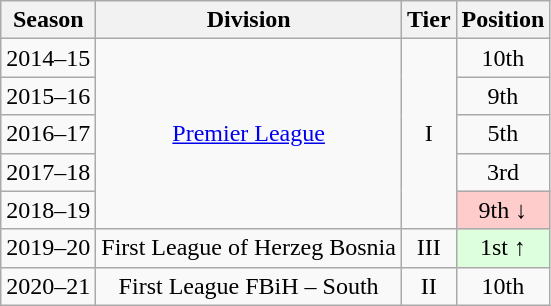<table class="wikitable">
<tr>
<th>Season</th>
<th>Division</th>
<th>Tier</th>
<th>Position</th>
</tr>
<tr align="center">
<td>2014–15</td>
<td rowspan=5 align="center"><a href='#'>Premier League</a></td>
<td rowspan=5>I</td>
<td>10th</td>
</tr>
<tr align="center">
<td>2015–16</td>
<td>9th</td>
</tr>
<tr align="center">
<td>2016–17</td>
<td>5th</td>
</tr>
<tr align="center">
<td>2017–18</td>
<td>3rd</td>
</tr>
<tr align="center">
<td>2018–19</td>
<td bgcolor="#ffcccc">9th ↓</td>
</tr>
<tr align="center">
<td>2019–20</td>
<td>First League of Herzeg Bosnia</td>
<td>III</td>
<td bgcolor="#ddffdd">1st ↑</td>
</tr>
<tr align="center">
<td>2020–21</td>
<td>First League FBiH – South</td>
<td>II</td>
<td>10th</td>
</tr>
</table>
